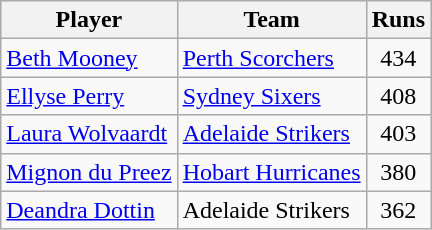<table class="wikitable" style="text-align: center;">
<tr>
<th>Player</th>
<th>Team</th>
<th>Runs</th>
</tr>
<tr>
<td style="text-align:left"><a href='#'>Beth Mooney</a></td>
<td style="text-align:left"><a href='#'>Perth Scorchers</a></td>
<td>434</td>
</tr>
<tr>
<td style="text-align:left"><a href='#'>Ellyse Perry</a></td>
<td style="text-align:left"><a href='#'>Sydney Sixers</a></td>
<td>408</td>
</tr>
<tr>
<td style="text-align:left"><a href='#'>Laura Wolvaardt</a></td>
<td style="text-align:left"><a href='#'>Adelaide Strikers</a></td>
<td>403</td>
</tr>
<tr>
<td style="text-align:left"><a href='#'>Mignon du Preez</a></td>
<td style="text-align:left"><a href='#'>Hobart Hurricanes</a></td>
<td>380</td>
</tr>
<tr>
<td style="text-align:left"><a href='#'>Deandra Dottin</a></td>
<td style="text-align:left">Adelaide Strikers</td>
<td>362</td>
</tr>
</table>
